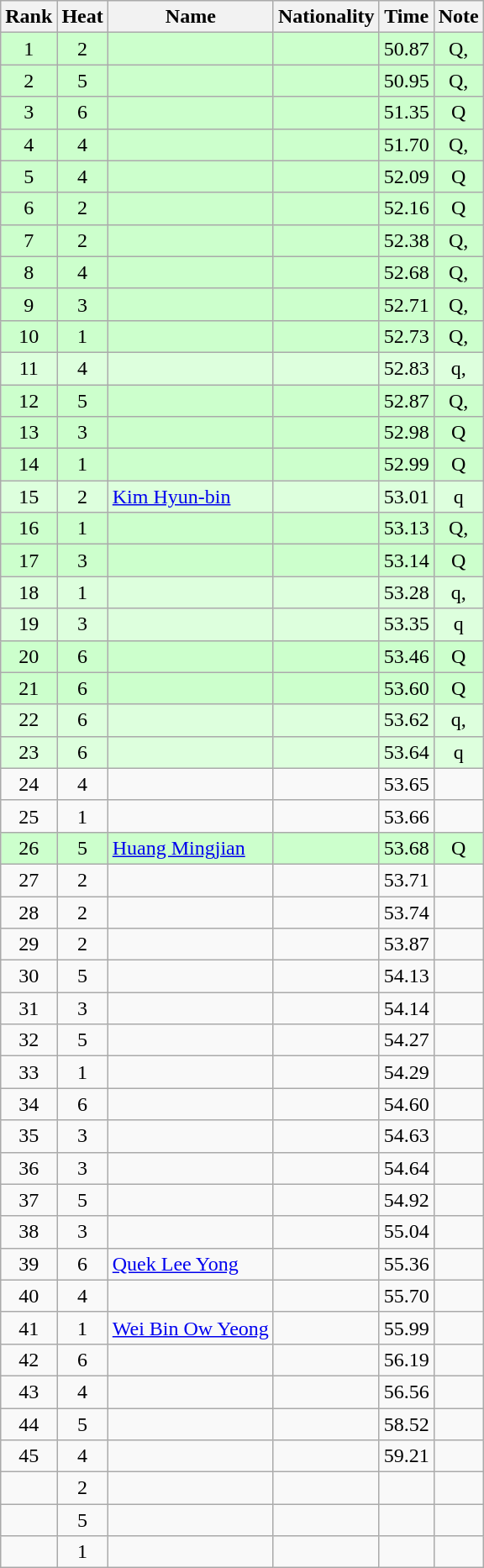<table class="wikitable sortable" style="text-align:center">
<tr>
<th>Rank</th>
<th>Heat</th>
<th>Name</th>
<th>Nationality</th>
<th>Time</th>
<th>Note</th>
</tr>
<tr bgcolor=ccffcc>
<td>1</td>
<td>2</td>
<td align=left></td>
<td align=left></td>
<td>50.87</td>
<td>Q, </td>
</tr>
<tr bgcolor=ccffcc>
<td>2</td>
<td>5</td>
<td align=left></td>
<td align=left></td>
<td>50.95</td>
<td>Q, </td>
</tr>
<tr bgcolor=ccffcc>
<td>3</td>
<td>6</td>
<td align=left></td>
<td align=left></td>
<td>51.35</td>
<td>Q</td>
</tr>
<tr bgcolor=ccffcc>
<td>4</td>
<td>4</td>
<td align=left></td>
<td align=left></td>
<td>51.70</td>
<td>Q, </td>
</tr>
<tr bgcolor=ccffcc>
<td>5</td>
<td>4</td>
<td align=left></td>
<td align=left></td>
<td>52.09</td>
<td>Q</td>
</tr>
<tr bgcolor=ccffcc>
<td>6</td>
<td>2</td>
<td align=left></td>
<td align=left></td>
<td>52.16</td>
<td>Q</td>
</tr>
<tr bgcolor=ccffcc>
<td>7</td>
<td>2</td>
<td align=left></td>
<td align=left></td>
<td>52.38</td>
<td>Q, </td>
</tr>
<tr bgcolor=ccffcc>
<td>8</td>
<td>4</td>
<td align=left></td>
<td align=left></td>
<td>52.68</td>
<td>Q, </td>
</tr>
<tr bgcolor=ccffcc>
<td>9</td>
<td>3</td>
<td align=left></td>
<td align=left></td>
<td>52.71</td>
<td>Q, </td>
</tr>
<tr bgcolor=ccffcc>
<td>10</td>
<td>1</td>
<td align=left></td>
<td align=left></td>
<td>52.73</td>
<td>Q, </td>
</tr>
<tr bgcolor=ddffdd>
<td>11</td>
<td>4</td>
<td align=left></td>
<td align=left></td>
<td>52.83</td>
<td>q, </td>
</tr>
<tr bgcolor=ccffcc>
<td>12</td>
<td>5</td>
<td align=left></td>
<td align=left></td>
<td>52.87</td>
<td>Q, </td>
</tr>
<tr bgcolor=ccffcc>
<td>13</td>
<td>3</td>
<td align=left></td>
<td align=left></td>
<td>52.98</td>
<td>Q</td>
</tr>
<tr bgcolor=ccffcc>
<td>14</td>
<td>1</td>
<td align=left></td>
<td align=left></td>
<td>52.99</td>
<td>Q</td>
</tr>
<tr bgcolor=ddffdd>
<td>15</td>
<td>2</td>
<td align=left><a href='#'>Kim Hyun-bin</a></td>
<td align=left></td>
<td>53.01</td>
<td>q</td>
</tr>
<tr bgcolor=ccffcc>
<td>16</td>
<td>1</td>
<td align=left></td>
<td align=left></td>
<td>53.13</td>
<td>Q, </td>
</tr>
<tr bgcolor=ccffcc>
<td>17</td>
<td>3</td>
<td align=left></td>
<td align=left></td>
<td>53.14</td>
<td>Q</td>
</tr>
<tr bgcolor=ddffdd>
<td>18</td>
<td>1</td>
<td align=left></td>
<td align=left></td>
<td>53.28</td>
<td>q, </td>
</tr>
<tr bgcolor=ddffdd>
<td>19</td>
<td>3</td>
<td align=left></td>
<td align=left></td>
<td>53.35</td>
<td>q</td>
</tr>
<tr bgcolor=ccffcc>
<td>20</td>
<td>6</td>
<td align=left></td>
<td align=left></td>
<td>53.46</td>
<td>Q</td>
</tr>
<tr bgcolor=ccffcc>
<td>21</td>
<td>6</td>
<td align=left></td>
<td align=left></td>
<td>53.60</td>
<td>Q</td>
</tr>
<tr bgcolor=ddffdd>
<td>22</td>
<td>6</td>
<td align=left></td>
<td align=left></td>
<td>53.62</td>
<td>q, </td>
</tr>
<tr bgcolor=ddffdd>
<td>23</td>
<td>6</td>
<td align=left></td>
<td align=left></td>
<td>53.64</td>
<td>q</td>
</tr>
<tr>
<td>24</td>
<td>4</td>
<td align=left></td>
<td align=left></td>
<td>53.65</td>
<td></td>
</tr>
<tr>
<td>25</td>
<td>1</td>
<td align=left></td>
<td align=left></td>
<td>53.66</td>
<td></td>
</tr>
<tr bgcolor=ccffcc>
<td>26</td>
<td>5</td>
<td align=left><a href='#'>Huang Mingjian</a></td>
<td align=left></td>
<td>53.68</td>
<td>Q</td>
</tr>
<tr>
<td>27</td>
<td>2</td>
<td align=left></td>
<td align=left></td>
<td>53.71</td>
<td></td>
</tr>
<tr>
<td>28</td>
<td>2</td>
<td align=left></td>
<td align=left></td>
<td>53.74</td>
<td></td>
</tr>
<tr>
<td>29</td>
<td>2</td>
<td align=left></td>
<td align=left></td>
<td>53.87</td>
<td></td>
</tr>
<tr>
<td>30</td>
<td>5</td>
<td align=left></td>
<td align=left></td>
<td>54.13</td>
<td></td>
</tr>
<tr>
<td>31</td>
<td>3</td>
<td align=left></td>
<td align=left></td>
<td>54.14</td>
<td></td>
</tr>
<tr>
<td>32</td>
<td>5</td>
<td align=left></td>
<td align=left></td>
<td>54.27</td>
<td></td>
</tr>
<tr>
<td>33</td>
<td>1</td>
<td align=left></td>
<td align=left></td>
<td>54.29</td>
<td></td>
</tr>
<tr>
<td>34</td>
<td>6</td>
<td align=left></td>
<td align=left></td>
<td>54.60</td>
<td></td>
</tr>
<tr>
<td>35</td>
<td>3</td>
<td align=left></td>
<td align=left></td>
<td>54.63</td>
<td></td>
</tr>
<tr>
<td>36</td>
<td>3</td>
<td align=left></td>
<td align=left></td>
<td>54.64</td>
<td></td>
</tr>
<tr>
<td>37</td>
<td>5</td>
<td align=left></td>
<td align=left></td>
<td>54.92</td>
<td></td>
</tr>
<tr>
<td>38</td>
<td>3</td>
<td align=left></td>
<td align=left></td>
<td>55.04</td>
<td></td>
</tr>
<tr>
<td>39</td>
<td>6</td>
<td align=left><a href='#'>Quek Lee Yong</a></td>
<td align=left></td>
<td>55.36</td>
<td></td>
</tr>
<tr>
<td>40</td>
<td>4</td>
<td align=left></td>
<td align=left></td>
<td>55.70</td>
<td></td>
</tr>
<tr>
<td>41</td>
<td>1</td>
<td align=left><a href='#'>Wei Bin Ow Yeong</a></td>
<td align=left></td>
<td>55.99</td>
<td></td>
</tr>
<tr>
<td>42</td>
<td>6</td>
<td align=left></td>
<td align=left></td>
<td>56.19</td>
<td></td>
</tr>
<tr>
<td>43</td>
<td>4</td>
<td align=left></td>
<td align=left></td>
<td>56.56</td>
<td></td>
</tr>
<tr>
<td>44</td>
<td>5</td>
<td align=left></td>
<td align=left></td>
<td>58.52</td>
<td></td>
</tr>
<tr>
<td>45</td>
<td>4</td>
<td align=left></td>
<td align=left></td>
<td>59.21</td>
<td></td>
</tr>
<tr>
<td></td>
<td>2</td>
<td align=left></td>
<td align=left></td>
<td></td>
<td></td>
</tr>
<tr>
<td></td>
<td>5</td>
<td align=left></td>
<td align=left></td>
<td></td>
<td></td>
</tr>
<tr>
<td></td>
<td>1</td>
<td align=left></td>
<td align=left></td>
<td></td>
<td></td>
</tr>
</table>
